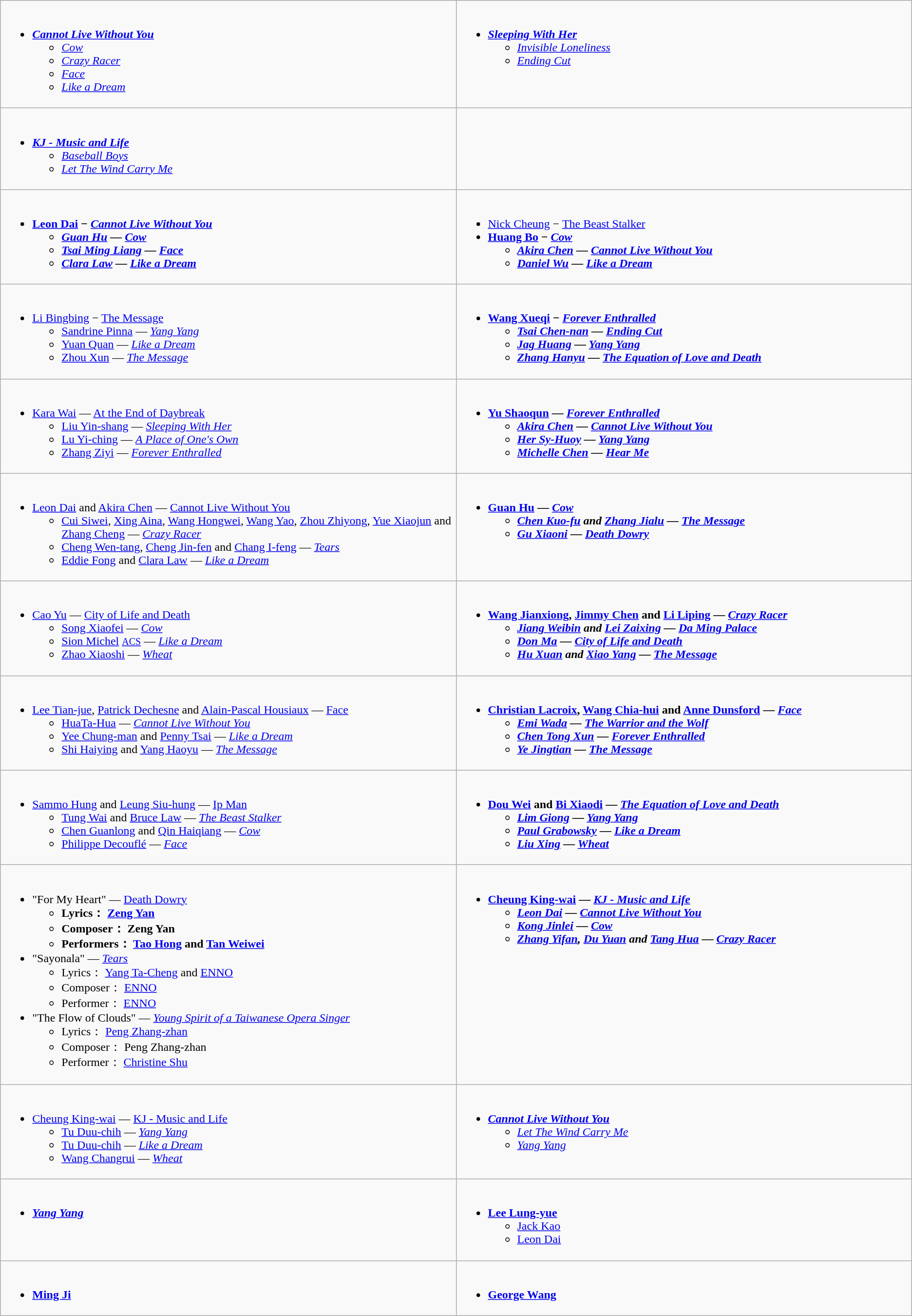<table class=wikitable>
<tr>
<td valign="top" width="50%"><br><ul><li><strong><em><a href='#'>Cannot Live Without You</a></em></strong><ul><li><em><a href='#'>Cow</a></em></li><li><em><a href='#'>Crazy Racer</a></em></li><li><em><a href='#'>Face</a></em></li><li><em><a href='#'>Like a Dream</a></em></li></ul></li></ul></td>
<td valign="top" width="50%"><br><ul><li><strong><em><a href='#'>Sleeping With Her</a></em></strong><ul><li><em><a href='#'>Invisible Loneliness</a></em></li><li><em><a href='#'>Ending Cut</a></em></li></ul></li></ul></td>
</tr>
<tr>
<td valign="top" width="50%"><br><ul><li><strong><em><a href='#'>KJ - Music and Life</a></em></strong><ul><li><em><a href='#'>Baseball Boys</a></em></li><li><em><a href='#'>Let The Wind Carry Me</a></em></li></ul></li></ul></td>
<td valign="top" width="50%"><br>
</td>
</tr>
<tr>
<td valign="top" width="50%"><br><ul><li><strong><a href='#'>Leon Dai</a> − <em><a href='#'>Cannot Live Without You</a><strong><em><ul><li><a href='#'>Guan Hu</a> — </em><a href='#'>Cow</a><em></li><li><a href='#'>Tsai Ming Liang</a> — </em><a href='#'>Face</a><em></li><li><a href='#'>Clara Law</a> — </em><a href='#'>Like a Dream</a><em></li></ul></li></ul></td>
<td valign="top" width="50%"><br><ul><li></strong><a href='#'>Nick Cheung</a> − </em><a href='#'>The Beast Stalker</a></em></strong></li><li><strong><a href='#'>Huang Bo</a> − <em><a href='#'>Cow</a><strong><em><ul><li><a href='#'>Akira Chen</a> — </em><a href='#'>Cannot Live Without You</a><em></li><li><a href='#'>Daniel Wu</a> — </em><a href='#'>Like a Dream</a><em></li></ul></li></ul></td>
</tr>
<tr>
<td valign="top" width="50%"><br><ul><li></strong><a href='#'>Li Bingbing</a> − </em><a href='#'>The Message</a></em></strong><ul><li><a href='#'>Sandrine Pinna</a> — <em><a href='#'>Yang Yang</a></em></li><li><a href='#'>Yuan Quan</a> — <em><a href='#'>Like a Dream</a></em></li><li><a href='#'>Zhou Xun</a> — <em><a href='#'>The Message</a></em></li></ul></li></ul></td>
<td valign="top" width="50%"><br><ul><li><strong><a href='#'>Wang Xueqi</a> − <em><a href='#'>Forever Enthralled</a><strong><em><ul><li><a href='#'>Tsai Chen-nan</a> — </em><a href='#'>Ending Cut</a><em></li><li><a href='#'>Jag Huang</a> — </em><a href='#'>Yang Yang</a><em></li><li><a href='#'>Zhang Hanyu</a> — </em><a href='#'>The Equation of Love and Death</a><em></li></ul></li></ul></td>
</tr>
<tr>
<td valign="top" width="50%"><br><ul><li></strong><a href='#'>Kara Wai</a> — </em><a href='#'>At the End of Daybreak</a></em></strong><ul><li><a href='#'>Liu Yin-shang</a> — <em><a href='#'>Sleeping With Her</a></em></li><li><a href='#'>Lu Yi-ching</a> — <em><a href='#'>A Place of One's Own</a></em></li><li><a href='#'>Zhang Ziyi</a> — <em><a href='#'>Forever Enthralled</a></em></li></ul></li></ul></td>
<td valign="top" width="50%"><br><ul><li><strong><a href='#'>Yu Shaoqun</a> — <em><a href='#'>Forever Enthralled</a><strong><em><ul><li><a href='#'>Akira Chen</a> — </em><a href='#'>Cannot Live Without You</a><em></li><li><a href='#'>Her Sy-Huoy</a> — </em><a href='#'>Yang Yang</a><em></li><li><a href='#'>Michelle Chen</a> — </em><a href='#'>Hear Me</a><em></li></ul></li></ul></td>
</tr>
<tr>
<td valign="top" width="50%"><br><ul><li></strong><a href='#'>Leon Dai</a> and <a href='#'>Akira Chen</a> — </em><a href='#'>Cannot Live Without You</a></em></strong><ul><li><a href='#'>Cui Siwei</a>, <a href='#'>Xing Aina</a>, <a href='#'>Wang Hongwei</a>, <a href='#'>Wang Yao</a>, <a href='#'>Zhou Zhiyong</a>, <a href='#'>Yue Xiaojun</a> and <a href='#'>Zhang Cheng</a>  — <em><a href='#'>Crazy Racer</a></em></li><li><a href='#'>Cheng Wen-tang</a>, <a href='#'>Cheng Jin-fen</a> and <a href='#'>Chang I-feng</a> — <em><a href='#'>Tears</a></em></li><li><a href='#'>Eddie Fong</a> and <a href='#'>Clara Law</a> — <em><a href='#'>Like a Dream</a></em></li></ul></li></ul></td>
<td valign="top" width="50%"><br><ul><li><strong><a href='#'>Guan Hu</a> — <em><a href='#'>Cow</a><strong><em><ul><li><a href='#'>Chen Kuo-fu</a> and <a href='#'>Zhang Jialu</a> — </em><a href='#'>The Message</a><em></li><li><a href='#'>Gu Xiaoni</a> — </em><a href='#'>Death Dowry</a><em></li></ul></li></ul></td>
</tr>
<tr>
<td valign="top" width="50%"><br><ul><li></strong><a href='#'>Cao Yu</a> — </em><a href='#'>City of Life and Death</a></em></strong><ul><li><a href='#'>Song Xiaofei</a> — <em><a href='#'>Cow</a></em></li><li><a href='#'>Sion Michel</a> <small><a href='#'>ACS</a></small> — <em><a href='#'>Like a Dream</a></em></li><li><a href='#'>Zhao Xiaoshi</a> — <em><a href='#'>Wheat</a></em></li></ul></li></ul></td>
<td valign="top" width="50%"><br><ul><li><strong><a href='#'>Wang Jianxiong</a>, <a href='#'>Jimmy Chen</a> and <a href='#'>Li Liping</a> — <em><a href='#'>Crazy Racer</a><strong><em><ul><li><a href='#'>Jiang Weibin</a> and <a href='#'>Lei Zaixing</a> — </em><a href='#'>Da Ming Palace</a><em></li><li><a href='#'>Don Ma</a> — </em><a href='#'>City of Life and Death</a><em></li><li><a href='#'>Hu Xuan</a> and <a href='#'>Xiao Yang</a> — </em><a href='#'>The Message</a><em></li></ul></li></ul></td>
</tr>
<tr>
<td valign="top" width="50%"><br><ul><li></strong><a href='#'>Lee Tian-jue</a>, <a href='#'>Patrick Dechesne</a> and <a href='#'>Alain-Pascal Housiaux</a> — </em><a href='#'>Face</a></em></strong><ul><li><a href='#'>HuaTa-Hua</a> — <em><a href='#'>Cannot Live Without You</a></em></li><li><a href='#'>Yee Chung-man</a> and <a href='#'>Penny Tsai</a> — <em><a href='#'>Like a Dream</a></em></li><li><a href='#'>Shi Haiying</a> and <a href='#'>Yang Haoyu</a> — <em><a href='#'>The Message</a></em></li></ul></li></ul></td>
<td valign="top" width="50%"><br><ul><li><strong><a href='#'>Christian Lacroix</a>, <a href='#'>Wang Chia-hui</a> and <a href='#'>Anne Dunsford</a> — <em><a href='#'>Face</a><strong><em><ul><li><a href='#'>Emi Wada</a> — </em><a href='#'>The Warrior and the Wolf</a><em></li><li><a href='#'>Chen Tong Xun</a> — </em><a href='#'>Forever Enthralled</a><em></li><li><a href='#'>Ye Jingtian</a> — </em><a href='#'>The Message</a><em></li></ul></li></ul></td>
</tr>
<tr>
<td valign="top" width="50%"><br><ul><li></strong><a href='#'>Sammo Hung</a> and <a href='#'>Leung Siu-hung</a> — </em><a href='#'>Ip Man</a></em></strong><ul><li><a href='#'>Tung Wai</a> and <a href='#'>Bruce Law</a> — <em><a href='#'>The Beast Stalker</a></em></li><li><a href='#'>Chen Guanlong</a> and <a href='#'>Qin Haiqiang</a> — <em><a href='#'>Cow</a></em></li><li><a href='#'>Philippe Decouflé</a> — <em><a href='#'>Face</a></em></li></ul></li></ul></td>
<td valign="top" width="50%"><br><ul><li><strong><a href='#'>Dou Wei</a> and <a href='#'>Bi Xiaodi</a> — <em><a href='#'>The Equation of Love and Death</a><strong><em><ul><li><a href='#'>Lim Giong</a> — </em><a href='#'>Yang Yang</a><em></li><li><a href='#'>Paul Grabowsky</a> — </em><a href='#'>Like a Dream</a><em></li><li><a href='#'>Liu Xing</a> — </em><a href='#'>Wheat</a><em></li></ul></li></ul></td>
</tr>
<tr>
<td valign="top" width="50%"><br><ul><li></strong>"For My Heart" — </em><a href='#'>Death Dowry</a></em></strong><ul><li><strong>Lyrics： <a href='#'>Zeng Yan</a></strong></li><li><strong>Composer： Zeng Yan</strong></li><li><strong>Performers： <a href='#'>Tao Hong</a> and <a href='#'>Tan Weiwei</a></strong></li></ul></li><li>"Sayonala" — <em><a href='#'>Tears</a></em><ul><li>Lyrics： <a href='#'>Yang Ta-Cheng</a> and <a href='#'>ENNO</a></li><li>Composer： <a href='#'>ENNO</a></li><li>Performer： <a href='#'>ENNO</a></li></ul></li><li>"The Flow of Clouds" — <em><a href='#'>Young Spirit of a Taiwanese Opera Singer</a></em><ul><li>Lyrics： <a href='#'>Peng Zhang-zhan</a></li><li>Composer： Peng Zhang-zhan</li><li>Performer： <a href='#'>Christine Shu</a></li></ul></li></ul></td>
<td valign="top" width="50%"><br><ul><li><strong><a href='#'>Cheung King-wai</a> — <em><a href='#'>KJ - Music and Life</a><strong><em><ul><li><a href='#'>Leon Dai</a> — </em><a href='#'>Cannot Live Without You</a><em></li><li><a href='#'>Kong Jinlei</a> — </em><a href='#'>Cow</a><em></li><li><a href='#'>Zhang Yifan</a>, <a href='#'>Du Yuan</a> and <a href='#'>Tang Hua</a> — </em><a href='#'>Crazy Racer</a><em></li></ul></li></ul></td>
</tr>
<tr>
<td valign="top" width="50%"><br><ul><li></strong><a href='#'>Cheung King-wai</a> — </em><a href='#'>KJ - Music and Life</a></em></strong><ul><li><a href='#'>Tu Duu-chih</a> — <em><a href='#'>Yang Yang</a></em></li><li><a href='#'>Tu Duu-chih</a> — <em><a href='#'>Like a Dream</a></em></li><li><a href='#'>Wang Changrui</a> — <em><a href='#'>Wheat</a></em></li></ul></li></ul></td>
<td valign="top" width="50%"><br><ul><li><strong><em><a href='#'>Cannot Live Without You</a></em></strong><ul><li><em><a href='#'>Let The Wind Carry Me</a></em></li><li><em><a href='#'>Yang Yang</a></em></li></ul></li></ul></td>
</tr>
<tr>
<td valign="top" width="50%"><br><ul><li><strong><em><a href='#'>Yang Yang</a></em></strong></li></ul></td>
<td valign="top" width="50%"><br><ul><li><strong><a href='#'>Lee Lung-yue</a></strong><ul><li><a href='#'>Jack Kao</a></li><li><a href='#'>Leon Dai</a></li></ul></li></ul></td>
</tr>
<tr>
<td valign="top" width="50%"><br><ul><li><strong><a href='#'>Ming Ji</a></strong></li></ul></td>
<td valign="top" width="50%"><br><ul><li><strong><a href='#'>George Wang</a></strong></li></ul></td>
</tr>
</table>
